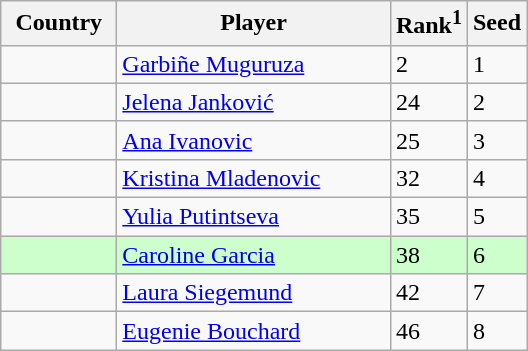<table class="wikitable" border="1">
<tr>
<th width="70">Country</th>
<th width="175">Player</th>
<th>Rank<sup>1</sup></th>
<th>Seed</th>
</tr>
<tr>
<td></td>
<td><a href='#'>Garbiñe Muguruza</a></td>
<td>2</td>
<td>1</td>
</tr>
<tr>
<td></td>
<td><a href='#'>Jelena Janković</a></td>
<td>24</td>
<td>2</td>
</tr>
<tr>
<td></td>
<td><a href='#'>Ana Ivanovic</a></td>
<td>25</td>
<td>3</td>
</tr>
<tr>
<td></td>
<td><a href='#'>Kristina Mladenovic</a></td>
<td>32</td>
<td>4</td>
</tr>
<tr>
<td></td>
<td><a href='#'>Yulia Putintseva</a></td>
<td>35</td>
<td>5</td>
</tr>
<tr style="background:#cfc;">
<td></td>
<td><a href='#'>Caroline Garcia</a></td>
<td>38</td>
<td>6</td>
</tr>
<tr>
<td></td>
<td><a href='#'>Laura Siegemund</a></td>
<td>42</td>
<td>7</td>
</tr>
<tr>
<td></td>
<td><a href='#'>Eugenie Bouchard</a></td>
<td>46</td>
<td>8</td>
</tr>
</table>
